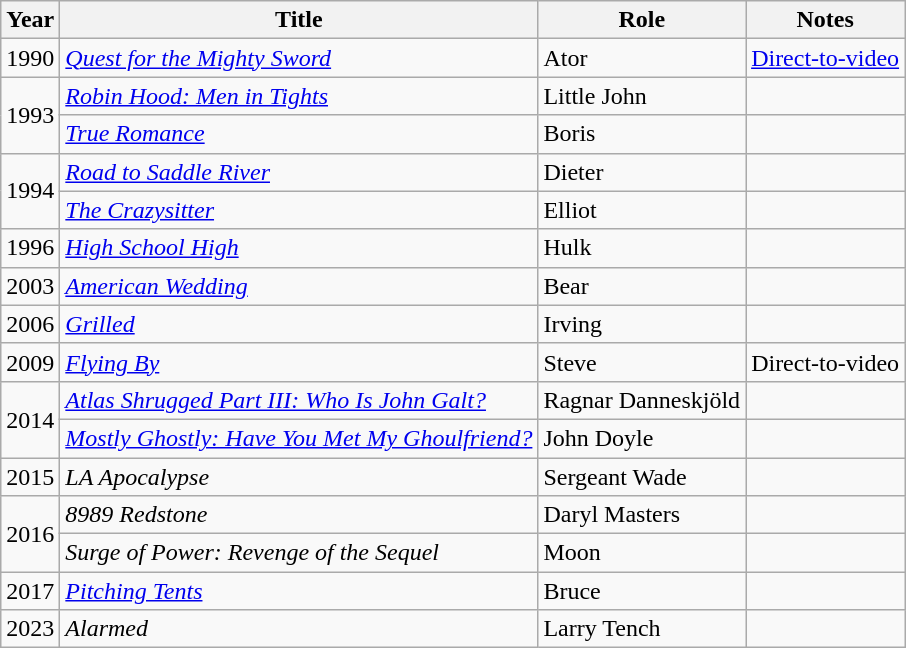<table class="wikitable sortable">
<tr>
<th>Year</th>
<th>Title</th>
<th>Role</th>
<th class="unsortable">Notes</th>
</tr>
<tr>
<td>1990</td>
<td><em><a href='#'>Quest for the Mighty Sword</a></em></td>
<td>Ator</td>
<td><a href='#'>Direct-to-video</a></td>
</tr>
<tr>
<td rowspan="2">1993</td>
<td><em><a href='#'>Robin Hood: Men in Tights</a></em></td>
<td>Little John</td>
<td></td>
</tr>
<tr>
<td><em><a href='#'>True Romance</a></em></td>
<td>Boris</td>
<td></td>
</tr>
<tr>
<td rowspan="2">1994</td>
<td><em><a href='#'>Road to Saddle River</a></em></td>
<td>Dieter</td>
<td></td>
</tr>
<tr>
<td><em><a href='#'>The Crazysitter</a></em></td>
<td>Elliot</td>
<td></td>
</tr>
<tr>
<td>1996</td>
<td><em><a href='#'>High School High</a></em></td>
<td>Hulk</td>
<td></td>
</tr>
<tr>
<td>2003</td>
<td><em><a href='#'>American Wedding</a></em></td>
<td>Bear</td>
<td></td>
</tr>
<tr>
<td>2006</td>
<td><em><a href='#'>Grilled</a></em></td>
<td>Irving</td>
<td></td>
</tr>
<tr>
<td>2009</td>
<td><em><a href='#'>Flying By</a></em></td>
<td>Steve</td>
<td>Direct-to-video</td>
</tr>
<tr>
<td rowspan="2">2014</td>
<td><em><a href='#'>Atlas Shrugged Part III: Who Is John Galt?</a></em></td>
<td>Ragnar Danneskjöld</td>
<td></td>
</tr>
<tr>
<td><em><a href='#'>Mostly Ghostly: Have You Met My Ghoulfriend?</a></em></td>
<td>John Doyle</td>
<td></td>
</tr>
<tr>
<td>2015</td>
<td><em>LA Apocalypse</em></td>
<td>Sergeant Wade</td>
<td></td>
</tr>
<tr>
<td rowspan="2">2016</td>
<td><em>8989 Redstone</em></td>
<td>Daryl Masters</td>
<td></td>
</tr>
<tr>
<td><em>Surge of Power: Revenge of the Sequel</em></td>
<td>Moon</td>
<td></td>
</tr>
<tr>
<td>2017</td>
<td><em><a href='#'>Pitching Tents</a></em></td>
<td>Bruce</td>
<td></td>
</tr>
<tr>
<td>2023</td>
<td><em>Alarmed</em></td>
<td>Larry Tench</td>
<td></td>
</tr>
</table>
